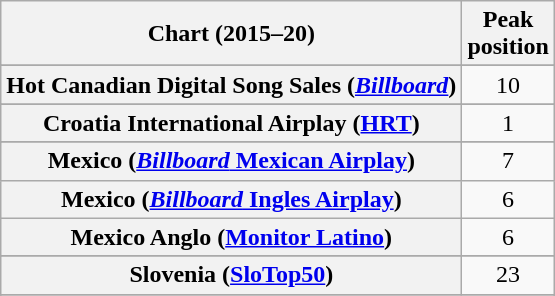<table class="wikitable sortable plainrowheaders" style="text-align:center;">
<tr>
<th>Chart (2015–20)</th>
<th>Peak<br>position</th>
</tr>
<tr>
</tr>
<tr>
</tr>
<tr>
</tr>
<tr>
</tr>
<tr>
</tr>
<tr>
</tr>
<tr>
</tr>
<tr>
<th scope="row">Hot Canadian Digital Song Sales (<em><a href='#'>Billboard</a></em>)</th>
<td>10</td>
</tr>
<tr>
</tr>
<tr>
</tr>
<tr>
<th scope="row">Croatia International Airplay (<a href='#'>HRT</a>)</th>
<td align="center">1</td>
</tr>
<tr>
</tr>
<tr>
</tr>
<tr>
</tr>
<tr>
</tr>
<tr>
</tr>
<tr>
</tr>
<tr>
</tr>
<tr>
</tr>
<tr>
</tr>
<tr>
</tr>
<tr>
</tr>
<tr>
<th scope="row">Mexico (<a href='#'><em>Billboard</em> Mexican Airplay</a>)</th>
<td>7</td>
</tr>
<tr>
<th scope="row">Mexico (<a href='#'><em>Billboard</em> Ingles Airplay</a>)</th>
<td>6</td>
</tr>
<tr>
<th scope="row">Mexico Anglo (<a href='#'>Monitor Latino</a>)</th>
<td>6</td>
</tr>
<tr>
</tr>
<tr>
</tr>
<tr>
</tr>
<tr>
</tr>
<tr>
</tr>
<tr>
</tr>
<tr>
<th scope="row">Slovenia (<a href='#'>SloTop50</a>)</th>
<td align=center>23</td>
</tr>
<tr>
</tr>
<tr>
</tr>
<tr>
</tr>
<tr>
</tr>
<tr>
</tr>
<tr>
</tr>
<tr>
</tr>
<tr>
</tr>
<tr>
</tr>
</table>
